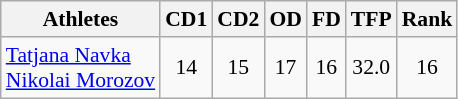<table class="wikitable" border="1" style="font-size:90%">
<tr>
<th>Athletes</th>
<th>CD1</th>
<th>CD2</th>
<th>OD</th>
<th>FD</th>
<th>TFP</th>
<th>Rank</th>
</tr>
<tr align=center>
<td align=left><a href='#'>Tatjana Navka</a><br><a href='#'>Nikolai Morozov</a></td>
<td>14</td>
<td>15</td>
<td>17</td>
<td>16</td>
<td>32.0</td>
<td>16</td>
</tr>
</table>
